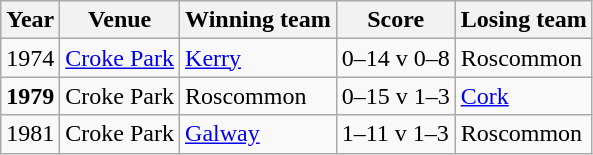<table class="wikitable">
<tr>
<th>Year</th>
<th>Venue</th>
<th>Winning team</th>
<th>Score</th>
<th>Losing team</th>
</tr>
<tr>
<td>1974</td>
<td><a href='#'>Croke Park</a></td>
<td><a href='#'>Kerry</a></td>
<td>0–14 v 0–8</td>
<td>Roscommon</td>
</tr>
<tr>
<td><strong>1979</strong></td>
<td>Croke Park</td>
<td>Roscommon</td>
<td>0–15 v 1–3</td>
<td><a href='#'>Cork</a></td>
</tr>
<tr>
<td>1981</td>
<td>Croke Park</td>
<td><a href='#'>Galway</a></td>
<td>1–11 v 1–3</td>
<td>Roscommon</td>
</tr>
</table>
